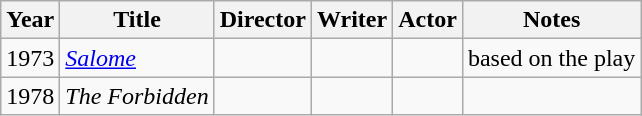<table class="wikitable sortable">
<tr>
<th>Year</th>
<th>Title</th>
<th>Director</th>
<th>Writer</th>
<th>Actor</th>
<th>Notes</th>
</tr>
<tr>
<td>1973</td>
<td><em><a href='#'>Salome</a></em></td>
<td></td>
<td></td>
<td></td>
<td>based on the play</td>
</tr>
<tr>
<td>1978</td>
<td><em>The Forbidden</em></td>
<td></td>
<td></td>
<td></td>
<td></td>
</tr>
</table>
